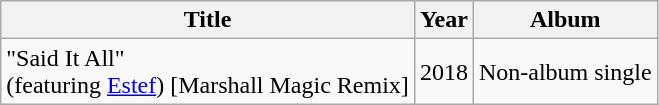<table class="wikitable">
<tr>
<th>Title</th>
<th>Year</th>
<th>Album</th>
</tr>
<tr>
<td>"Said It All"<br>(featuring <a href='#'>Estef</a>) [Marshall Magic Remix]</td>
<td>2018</td>
<td>Non-album single</td>
</tr>
</table>
